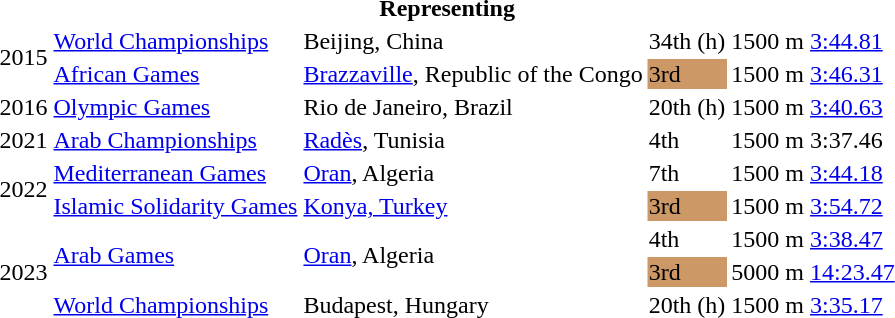<table>
<tr>
<th colspan="6">Representing </th>
</tr>
<tr>
<td rowspan=2>2015</td>
<td><a href='#'>World Championships</a></td>
<td>Beijing, China</td>
<td>34th (h)</td>
<td>1500 m</td>
<td><a href='#'>3:44.81</a></td>
</tr>
<tr>
<td><a href='#'>African Games</a></td>
<td><a href='#'>Brazzaville</a>, Republic of the Congo</td>
<td bgcolor=cc9966>3rd</td>
<td>1500 m</td>
<td><a href='#'>3:46.31</a></td>
</tr>
<tr>
<td>2016</td>
<td><a href='#'>Olympic Games</a></td>
<td>Rio de Janeiro, Brazil</td>
<td>20th (h)</td>
<td>1500 m</td>
<td><a href='#'>3:40.63</a></td>
</tr>
<tr>
<td>2021</td>
<td><a href='#'>Arab Championships</a></td>
<td><a href='#'>Radès</a>, Tunisia</td>
<td>4th</td>
<td>1500 m</td>
<td>3:37.46</td>
</tr>
<tr>
<td rowspan=2>2022</td>
<td><a href='#'>Mediterranean Games</a></td>
<td><a href='#'>Oran</a>, Algeria</td>
<td>7th</td>
<td>1500 m</td>
<td><a href='#'>3:44.18</a></td>
</tr>
<tr>
<td><a href='#'>Islamic Solidarity Games</a></td>
<td><a href='#'>Konya, Turkey</a></td>
<td bgcolor=cc9966>3rd</td>
<td>1500 m</td>
<td><a href='#'>3:54.72</a></td>
</tr>
<tr>
<td rowspan=3>2023</td>
<td rowspan=2><a href='#'>Arab Games</a></td>
<td rowspan=2><a href='#'>Oran</a>, Algeria</td>
<td>4th</td>
<td>1500 m</td>
<td><a href='#'>3:38.47</a></td>
</tr>
<tr>
<td bgcolor=cc9966>3rd</td>
<td>5000 m</td>
<td><a href='#'>14:23.47</a></td>
</tr>
<tr>
<td><a href='#'>World Championships</a></td>
<td>Budapest, Hungary</td>
<td>20th (h)</td>
<td>1500 m</td>
<td><a href='#'>3:35.17</a></td>
</tr>
</table>
